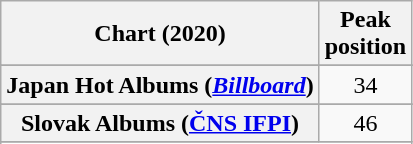<table class="wikitable sortable plainrowheaders" style="text-align:center">
<tr>
<th scope="col">Chart (2020)</th>
<th scope="col">Peak<br>position</th>
</tr>
<tr>
</tr>
<tr>
</tr>
<tr>
</tr>
<tr>
</tr>
<tr>
</tr>
<tr>
</tr>
<tr>
</tr>
<tr>
</tr>
<tr>
</tr>
<tr>
</tr>
<tr>
</tr>
<tr>
</tr>
<tr>
</tr>
<tr>
<th scope="row">Japan Hot Albums (<em><a href='#'>Billboard</a></em>)</th>
<td>34</td>
</tr>
<tr>
</tr>
<tr>
</tr>
<tr>
</tr>
<tr>
</tr>
<tr>
<th scope="row">Slovak Albums (<a href='#'>ČNS IFPI</a>)</th>
<td>46</td>
</tr>
<tr>
</tr>
<tr>
</tr>
<tr>
</tr>
<tr>
</tr>
<tr>
</tr>
<tr>
</tr>
</table>
